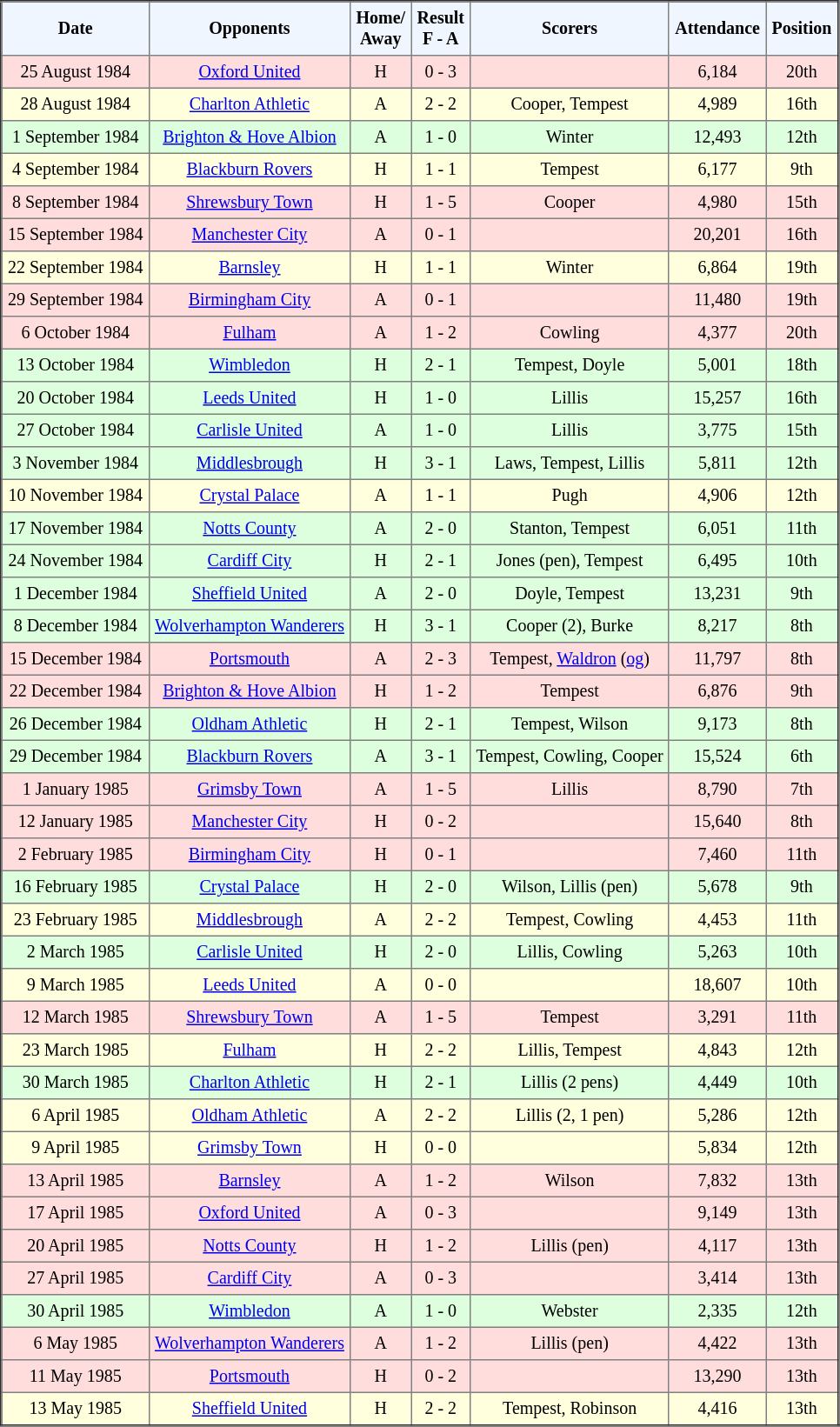<table border="2" cellpadding="4" style="border-collapse:collapse; text-align:center; font-size:smaller;">
<tr style="background:#f0f6ff;">
<th><strong>Date</strong></th>
<th><strong>Opponents</strong></th>
<th><strong>Home/<br>Away</strong></th>
<th><strong>Result<br>F - A</strong></th>
<th><strong>Scorers</strong></th>
<th><strong>Attendance</strong></th>
<th><strong>Position</strong></th>
</tr>
<tr bgcolor="#ffdddd">
<td>25 August 1984</td>
<td><a href='#'>Oxford United</a></td>
<td>H</td>
<td>0 - 3</td>
<td></td>
<td>6,184</td>
<td>20th</td>
</tr>
<tr bgcolor="#ffffdd">
<td>28 August 1984</td>
<td><a href='#'>Charlton Athletic</a></td>
<td>A</td>
<td>2 - 2</td>
<td>Cooper, Tempest</td>
<td>4,989</td>
<td>16th</td>
</tr>
<tr bgcolor="#ddffdd">
<td>1 September 1984</td>
<td><a href='#'>Brighton & Hove Albion</a></td>
<td>A</td>
<td>1 - 0</td>
<td>Winter</td>
<td>12,493</td>
<td>12th</td>
</tr>
<tr bgcolor="#ffffdd">
<td>4 September 1984</td>
<td><a href='#'>Blackburn Rovers</a></td>
<td>H</td>
<td>1 - 1</td>
<td>Tempest</td>
<td>6,177</td>
<td>9th</td>
</tr>
<tr bgcolor="#ffdddd">
<td>8 September 1984</td>
<td><a href='#'>Shrewsbury Town</a></td>
<td>H</td>
<td>1 - 5</td>
<td>Cooper</td>
<td>4,980</td>
<td>15th</td>
</tr>
<tr bgcolor="#ffdddd">
<td>15 September 1984</td>
<td><a href='#'>Manchester City</a></td>
<td>A</td>
<td>0 - 1</td>
<td></td>
<td>20,201</td>
<td>16th</td>
</tr>
<tr bgcolor="#ffffdd">
<td>22 September 1984</td>
<td><a href='#'>Barnsley</a></td>
<td>H</td>
<td>1 - 1</td>
<td>Winter</td>
<td>6,864</td>
<td>19th</td>
</tr>
<tr bgcolor="#ffdddd">
<td>29 September 1984</td>
<td><a href='#'>Birmingham City</a></td>
<td>A</td>
<td>0 - 1</td>
<td></td>
<td>11,480</td>
<td>19th</td>
</tr>
<tr bgcolor="#ffdddd">
<td>6 October 1984</td>
<td><a href='#'>Fulham</a></td>
<td>A</td>
<td>1 - 2</td>
<td>Cowling</td>
<td>4,377</td>
<td>20th</td>
</tr>
<tr bgcolor="#ddffdd">
<td>13 October 1984</td>
<td><a href='#'>Wimbledon</a></td>
<td>H</td>
<td>2 - 1</td>
<td>Tempest, Doyle</td>
<td>5,001</td>
<td>18th</td>
</tr>
<tr bgcolor="#ddffdd">
<td>20 October 1984</td>
<td><a href='#'>Leeds United</a></td>
<td>H</td>
<td>1 - 0</td>
<td>Lillis</td>
<td>15,257</td>
<td>16th</td>
</tr>
<tr bgcolor="#ddffdd">
<td>27 October 1984</td>
<td><a href='#'>Carlisle United</a></td>
<td>A</td>
<td>1 - 0</td>
<td>Lillis</td>
<td>3,775</td>
<td>15th</td>
</tr>
<tr bgcolor="#ddffdd">
<td>3 November 1984</td>
<td><a href='#'>Middlesbrough</a></td>
<td>H</td>
<td>3 - 1</td>
<td>Laws, Tempest, Lillis</td>
<td>5,811</td>
<td>12th</td>
</tr>
<tr bgcolor="#ffffdd">
<td>10 November 1984</td>
<td><a href='#'>Crystal Palace</a></td>
<td>A</td>
<td>1 - 1</td>
<td>Pugh</td>
<td>4,906</td>
<td>12th</td>
</tr>
<tr bgcolor="#ddffdd">
<td>17 November 1984</td>
<td><a href='#'>Notts County</a></td>
<td>A</td>
<td>2 - 0</td>
<td>Stanton, Tempest</td>
<td>6,051</td>
<td>11th</td>
</tr>
<tr bgcolor="#ddffdd">
<td>24 November 1984</td>
<td><a href='#'>Cardiff City</a></td>
<td>H</td>
<td>2 - 1</td>
<td>Jones (pen), Tempest</td>
<td>6,495</td>
<td>10th</td>
</tr>
<tr bgcolor="#ddffdd">
<td>1 December 1984</td>
<td><a href='#'>Sheffield United</a></td>
<td>A</td>
<td>2 - 0</td>
<td>Doyle, Tempest</td>
<td>13,231</td>
<td>9th</td>
</tr>
<tr bgcolor="#ddffdd">
<td>8 December 1984</td>
<td><a href='#'>Wolverhampton Wanderers</a></td>
<td>H</td>
<td>3 - 1</td>
<td>Cooper (2), Burke</td>
<td>8,217</td>
<td>8th</td>
</tr>
<tr bgcolor="#ffdddd">
<td>15 December 1984</td>
<td><a href='#'>Portsmouth</a></td>
<td>A</td>
<td>2 - 3</td>
<td>Tempest, <a href='#'>Waldron</a> (<a href='#'>og</a>)</td>
<td>11,797</td>
<td>8th</td>
</tr>
<tr bgcolor="#ffdddd">
<td>22 December 1984</td>
<td><a href='#'>Brighton & Hove Albion</a></td>
<td>H</td>
<td>1 - 2</td>
<td>Tempest</td>
<td>6,876</td>
<td>9th</td>
</tr>
<tr bgcolor="#ddffdd">
<td>26 December 1984</td>
<td><a href='#'>Oldham Athletic</a></td>
<td>H</td>
<td>2 - 1</td>
<td>Tempest, Wilson</td>
<td>9,173</td>
<td>8th</td>
</tr>
<tr bgcolor="#ddffdd">
<td>29 December 1984</td>
<td><a href='#'>Blackburn Rovers</a></td>
<td>A</td>
<td>3 - 1</td>
<td>Tempest, Cowling, Cooper</td>
<td>15,524</td>
<td>6th</td>
</tr>
<tr bgcolor="#ffdddd">
<td>1 January 1985</td>
<td><a href='#'>Grimsby Town</a></td>
<td>A</td>
<td>1 - 5</td>
<td>Lillis</td>
<td>8,790</td>
<td>7th</td>
</tr>
<tr bgcolor="#ffdddd">
<td>12 January 1985</td>
<td><a href='#'>Manchester City</a></td>
<td>H</td>
<td>0 - 2</td>
<td></td>
<td>15,640</td>
<td>8th</td>
</tr>
<tr bgcolor="#ffdddd">
<td>2 February 1985</td>
<td><a href='#'>Birmingham City</a></td>
<td>H</td>
<td>0 - 1</td>
<td></td>
<td>7,460</td>
<td>11th</td>
</tr>
<tr bgcolor="#ddffdd">
<td>16 February 1985</td>
<td><a href='#'>Crystal Palace</a></td>
<td>H</td>
<td>2 - 0</td>
<td>Wilson, Lillis (pen)</td>
<td>5,678</td>
<td>9th</td>
</tr>
<tr bgcolor="#ffffdd">
<td>23 February 1985</td>
<td><a href='#'>Middlesbrough</a></td>
<td>A</td>
<td>2 - 2</td>
<td>Tempest, Cowling</td>
<td>4,453</td>
<td>11th</td>
</tr>
<tr bgcolor="#ddffdd">
<td>2 March 1985</td>
<td><a href='#'>Carlisle United</a></td>
<td>H</td>
<td>2 - 0</td>
<td>Lillis, Cowling</td>
<td>5,263</td>
<td>10th</td>
</tr>
<tr bgcolor="#ffffdd">
<td>9 March 1985</td>
<td><a href='#'>Leeds United</a></td>
<td>A</td>
<td>0 - 0</td>
<td></td>
<td>18,607</td>
<td>10th</td>
</tr>
<tr bgcolor="#ffdddd">
<td>12 March 1985</td>
<td><a href='#'>Shrewsbury Town</a></td>
<td>A</td>
<td>1 - 5</td>
<td>Tempest</td>
<td>3,291</td>
<td>11th</td>
</tr>
<tr bgcolor="#ffffdd">
<td>23 March 1985</td>
<td><a href='#'>Fulham</a></td>
<td>H</td>
<td>2 - 2</td>
<td>Lillis, Tempest</td>
<td>4,843</td>
<td>12th</td>
</tr>
<tr bgcolor="#ddffdd">
<td>30 March 1985</td>
<td><a href='#'>Charlton Athletic</a></td>
<td>H</td>
<td>2 - 1</td>
<td>Lillis (2 pens)</td>
<td>4,449</td>
<td>10th</td>
</tr>
<tr bgcolor="#ffffdd">
<td>6 April 1985</td>
<td><a href='#'>Oldham Athletic</a></td>
<td>A</td>
<td>2 - 2</td>
<td>Lillis (2, 1 pen)</td>
<td>5,286</td>
<td>12th</td>
</tr>
<tr bgcolor="#ffffdd">
<td>9 April 1985</td>
<td><a href='#'>Grimsby Town</a></td>
<td>H</td>
<td>0 - 0</td>
<td></td>
<td>5,834</td>
<td>12th</td>
</tr>
<tr bgcolor="#ffdddd">
<td>13 April 1985</td>
<td><a href='#'>Barnsley</a></td>
<td>A</td>
<td>1 - 2</td>
<td>Wilson</td>
<td>7,832</td>
<td>13th</td>
</tr>
<tr bgcolor="#ffdddd">
<td>17 April 1985</td>
<td><a href='#'>Oxford United</a></td>
<td>A</td>
<td>0 - 3</td>
<td></td>
<td>9,149</td>
<td>13th</td>
</tr>
<tr bgcolor="#ffdddd">
<td>20 April 1985</td>
<td><a href='#'>Notts County</a></td>
<td>H</td>
<td>1 - 2</td>
<td>Lillis (pen)</td>
<td>4,117</td>
<td>13th</td>
</tr>
<tr bgcolor="#ffdddd">
<td>27 April 1985</td>
<td><a href='#'>Cardiff City</a></td>
<td>A</td>
<td>0 - 3</td>
<td></td>
<td>3,414</td>
<td>13th</td>
</tr>
<tr bgcolor="#ddffdd">
<td>30 April 1985</td>
<td><a href='#'>Wimbledon</a></td>
<td>A</td>
<td>1 - 0</td>
<td>Webster</td>
<td>2,335</td>
<td>12th</td>
</tr>
<tr bgcolor="#ffdddd">
<td>6 May 1985</td>
<td><a href='#'>Wolverhampton Wanderers</a></td>
<td>A</td>
<td>1 - 2</td>
<td>Lillis (pen)</td>
<td>4,422</td>
<td>13th</td>
</tr>
<tr bgcolor="#ffdddd">
<td>11 May 1985</td>
<td><a href='#'>Portsmouth</a></td>
<td>H</td>
<td>0 - 2</td>
<td></td>
<td>13,290</td>
<td>13th</td>
</tr>
<tr bgcolor="#ffffdd">
<td>13 May 1985</td>
<td><a href='#'>Sheffield United</a></td>
<td>H</td>
<td>2 - 2</td>
<td>Tempest, Robinson</td>
<td>4,416</td>
<td>13th</td>
</tr>
</table>
